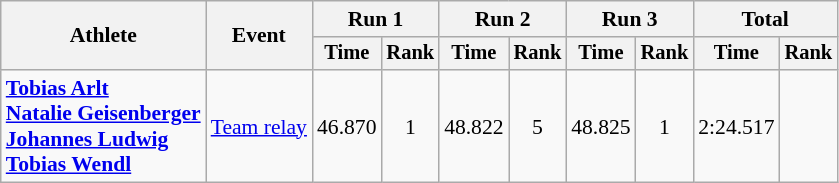<table class="wikitable" style="font-size:90%">
<tr>
<th rowspan="2">Athlete</th>
<th rowspan="2">Event</th>
<th colspan=2>Run 1</th>
<th colspan=2>Run 2</th>
<th colspan=2>Run 3</th>
<th colspan=2>Total</th>
</tr>
<tr style="font-size:95%">
<th>Time</th>
<th>Rank</th>
<th>Time</th>
<th>Rank</th>
<th>Time</th>
<th>Rank</th>
<th>Time</th>
<th>Rank</th>
</tr>
<tr align=center>
<td align=left><strong><a href='#'>Tobias Arlt</a><br><a href='#'>Natalie Geisenberger</a><br><a href='#'>Johannes Ludwig</a><br><a href='#'>Tobias Wendl</a></strong></td>
<td align=left><a href='#'>Team relay</a></td>
<td>46.870</td>
<td>1</td>
<td>48.822</td>
<td>5</td>
<td>48.825</td>
<td>1</td>
<td>2:24.517</td>
<td></td>
</tr>
</table>
